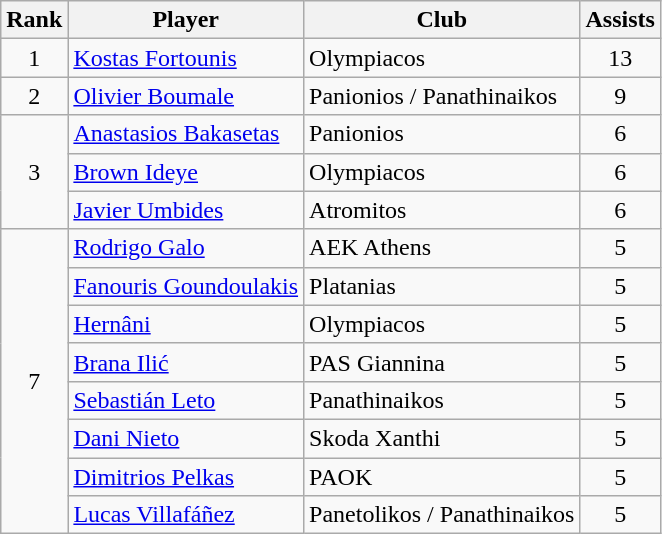<table class="wikitable" style="text-align:center">
<tr>
<th>Rank</th>
<th>Player</th>
<th>Club</th>
<th>Assists</th>
</tr>
<tr>
<td>1</td>
<td align="left"> <a href='#'>Kostas Fortounis</a></td>
<td align="left">Olympiacos</td>
<td>13</td>
</tr>
<tr>
<td>2</td>
<td align="left"> <a href='#'>Olivier Boumale</a></td>
<td align="left">Panionios / Panathinaikos</td>
<td>9</td>
</tr>
<tr>
<td rowspan="3">3</td>
<td align="left"> <a href='#'>Anastasios Bakasetas</a></td>
<td align="left">Panionios</td>
<td>6</td>
</tr>
<tr>
<td align="left"> <a href='#'>Brown Ideye</a></td>
<td align="left">Olympiacos</td>
<td>6</td>
</tr>
<tr>
<td align="left"> <a href='#'>Javier Umbides</a></td>
<td align="left">Atromitos</td>
<td>6</td>
</tr>
<tr>
<td rowspan="8">7</td>
<td align="left"> <a href='#'>Rodrigo Galo</a></td>
<td align="left">AEK Athens</td>
<td>5</td>
</tr>
<tr>
<td align="left"> <a href='#'>Fanouris Goundoulakis</a></td>
<td align="left">Platanias</td>
<td>5</td>
</tr>
<tr>
<td align="left"> <a href='#'>Hernâni</a></td>
<td align="left">Olympiacos</td>
<td>5</td>
</tr>
<tr>
<td align="left"> <a href='#'>Brana Ilić</a></td>
<td align="left">PAS Giannina</td>
<td>5</td>
</tr>
<tr>
<td align="left"> <a href='#'>Sebastián Leto</a></td>
<td align="left">Panathinaikos</td>
<td>5</td>
</tr>
<tr>
<td align="left"> <a href='#'>Dani Nieto</a></td>
<td align="left">Skoda Xanthi</td>
<td>5</td>
</tr>
<tr>
<td align="left"> <a href='#'>Dimitrios Pelkas</a></td>
<td align="left">PAOK</td>
<td>5</td>
</tr>
<tr>
<td align="left"> <a href='#'>Lucas Villafáñez</a></td>
<td align="left">Panetolikos / Panathinaikos</td>
<td>5</td>
</tr>
</table>
